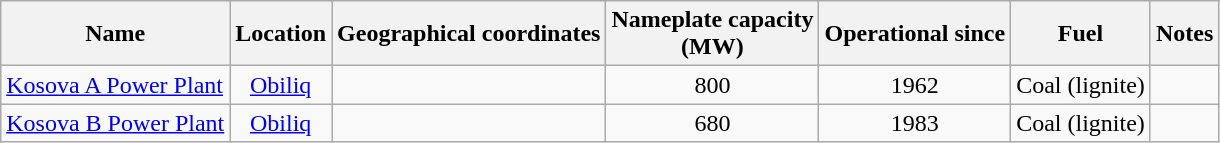<table class="wikitable sortable">
<tr>
<th>Name</th>
<th>Location</th>
<th>Geographical coordinates</th>
<th>Nameplate capacity<br>(MW)</th>
<th>Operational since</th>
<th>Fuel</th>
<th>Notes</th>
</tr>
<tr>
<td><a href='#'>Kosova A Power Plant</a></td>
<td align="center"><a href='#'>Obiliq</a></td>
<td align="center"></td>
<td align="center">800</td>
<td align="center">1962</td>
<td align="center">Coal (lignite)</td>
<td align="center"></td>
</tr>
<tr>
<td><a href='#'>Kosova B Power Plant</a></td>
<td align="center"><a href='#'>Obiliq</a></td>
<td align="center"></td>
<td align="center">680</td>
<td align="center">1983</td>
<td align="center">Coal (lignite)</td>
<td align="center"></td>
</tr>
</table>
